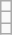<table class="wikitable">
<tr>
<td></td>
</tr>
<tr>
<td></td>
</tr>
<tr>
<td></td>
</tr>
</table>
